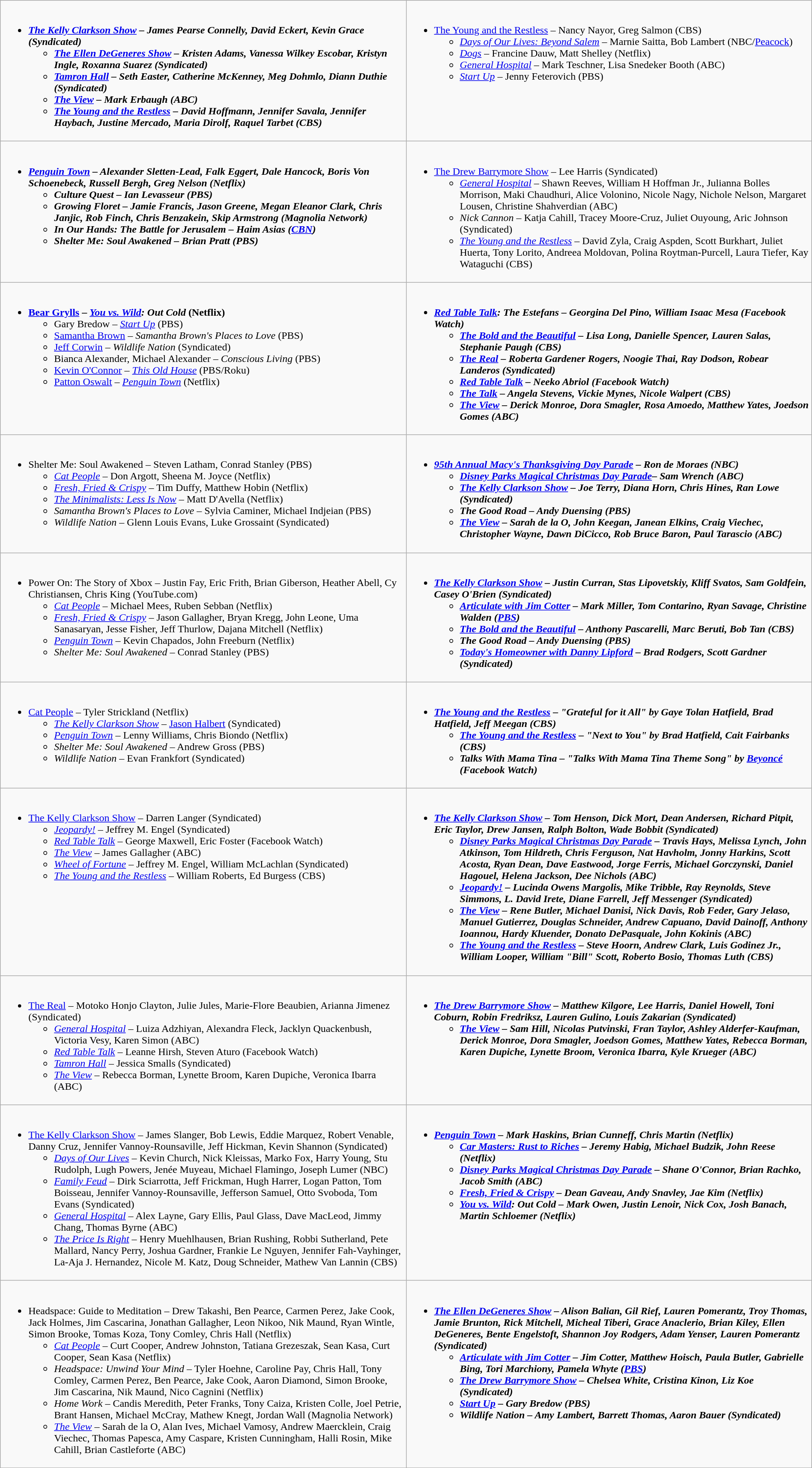<table class=wikitable width="100%">
<tr>
<td style="vertical-align:top;" width="50%"><br><ul><li><strong><em><a href='#'>The Kelly Clarkson Show</a><em> – James Pearse Connelly, David Eckert, Kevin Grace (Syndicated)<strong><ul><li></em><a href='#'>The Ellen DeGeneres Show</a><em> – Kristen Adams, Vanessa Wilkey Escobar, Kristyn Ingle, Roxanna Suarez (Syndicated)</li><li></em><a href='#'>Tamron Hall</a><em> – Seth Easter, Catherine McKenney, Meg Dohmlo, Diann Duthie (Syndicated)</li><li></em><a href='#'>The View</a><em> – Mark Erbaugh (ABC)</li><li></em><a href='#'>The Young and the Restless</a><em> – David Hoffmann, Jennifer Savala, Jennifer Haybach, Justine Mercado, Maria Dirolf, Raquel Tarbet (CBS)</li></ul></li></ul></td>
<td style="vertical-align:top;" width="50%"><br><ul><li></em></strong><a href='#'>The Young and the Restless</a></em> – Nancy Nayor, Greg Salmon (CBS)</strong><ul><li><em><a href='#'>Days of Our Lives: Beyond Salem</a></em> – Marnie Saitta, Bob Lambert (NBC/<a href='#'>Peacock</a>)</li><li><em><a href='#'>Dogs</a></em> – Francine Dauw, Matt Shelley (Netflix)</li><li><em><a href='#'>General Hospital</a></em> – Mark Teschner, Lisa Snedeker Booth (ABC)</li><li><em><a href='#'>Start Up</a></em> – Jenny Feterovich (PBS)</li></ul></li></ul></td>
</tr>
<tr>
<td style="vertical-align:top;" width="50%"><br><ul><li><strong><em><a href='#'>Penguin Town</a><em> – Alexander Sletten-Lead, Falk Eggert, Dale Hancock, Boris Von Schoenebeck, Russell Bergh, Greg Nelson (Netflix)<strong><ul><li></em>Culture Quest<em> – Ian Levasseur (PBS)</li><li></em>Growing Floret<em> – Jamie Francis, Jason Greene, Megan Eleanor Clark, Chris Janjic, Rob Finch, Chris Benzakein, Skip Armstrong (Magnolia Network)</li><li></em>In Our Hands: The Battle for Jerusalem<em> – Haim Asias (<a href='#'>CBN</a>)</li><li></em>Shelter Me: Soul Awakened<em> – Brian Pratt (PBS)</li></ul></li></ul></td>
<td style="vertical-align:top;" width="50%"><br><ul><li></em></strong><a href='#'>The Drew Barrymore Show</a></em> – Lee Harris (Syndicated)</strong><ul><li><em><a href='#'>General Hospital</a></em> – Shawn Reeves, William H Hoffman Jr., Julianna Bolles Morrison, Maki Chaudhuri, Alice Volonino, Nicole Nagy, Nichole Nelson, Margaret Lousen, Christine Shahverdian (ABC)</li><li><em>Nick Cannon</em> – Katja Cahill, Tracey Moore-Cruz, Juliet Ouyoung, Aric Johnson (Syndicated)</li><li><em><a href='#'>The Young and the Restless</a></em> – David Zyla, Craig Aspden, Scott Burkhart, Juliet Huerta, Tony Lorito, Andreea Moldovan, Polina Roytman-Purcell, Laura Tiefer, Kay Wataguchi (CBS)</li></ul></li></ul></td>
</tr>
<tr>
<td style="vertical-align:top;" width="50%"><br><ul><li><strong><a href='#'>Bear Grylls</a> – <em><a href='#'>You vs. Wild</a>: Out Cold</em> (Netflix)</strong><ul><li>Gary Bredow – <em><a href='#'>Start Up</a></em> (PBS)</li><li><a href='#'>Samantha Brown</a> – <em>Samantha Brown's Places to Love</em> (PBS)</li><li><a href='#'>Jeff Corwin</a> – <em>Wildlife Nation</em> (Syndicated)</li><li>Bianca Alexander, Michael Alexander – <em>Conscious Living</em> (PBS)</li><li><a href='#'>Kevin O'Connor</a> – <em><a href='#'>This Old House</a></em> (PBS/Roku)</li><li><a href='#'>Patton Oswalt</a> – <em><a href='#'>Penguin Town</a></em> (Netflix)</li></ul></li></ul></td>
<td style="vertical-align:top;" width="50%"><br><ul><li><strong><em><a href='#'>Red Table Talk</a>: The Estefans<em> – Georgina Del Pino, William Isaac Mesa (Facebook Watch)<strong><ul><li></em><a href='#'>The Bold and the Beautiful</a><em> – Lisa Long, Danielle Spencer, Lauren Salas, Stephanie Paugh (CBS)</li><li></em><a href='#'>The Real</a><em> – Roberta Gardener Rogers, Noogie Thai, Ray Dodson, Robear Landeros (Syndicated)</li><li></em><a href='#'>Red Table Talk</a><em> – Neeko Abriol (Facebook Watch)</li><li></em><a href='#'>The Talk</a><em> – Angela Stevens, Vickie Mynes, Nicole Walpert (CBS)</li><li></em><a href='#'>The View</a><em> – Derick Monroe, Dora Smagler, Rosa Amoedo, Matthew Yates, Joedson Gomes (ABC)</li></ul></li></ul></td>
</tr>
<tr>
<td style="vertical-align:top;" width="50%"><br><ul><li></em></strong>Shelter Me: Soul Awakened</em> – Steven Latham, Conrad Stanley (PBS)</strong><ul><li><em><a href='#'>Cat People</a></em> – Don Argott, Sheena M. Joyce (Netflix)</li><li><em><a href='#'>Fresh, Fried & Crispy</a></em> – Tim Duffy, Matthew Hobin (Netflix)</li><li><em><a href='#'>The Minimalists: Less Is Now</a></em> – Matt D'Avella (Netflix)</li><li><em>Samantha Brown's Places to Love</em> – Sylvia Caminer, Michael Indjeian (PBS)</li><li><em>Wildlife Nation</em> – Glenn Louis Evans, Luke Grossaint (Syndicated)</li></ul></li></ul></td>
<td style="vertical-align:top;" width="50%"><br><ul><li><strong><em><a href='#'>95th Annual Macy's Thanksgiving Day Parade</a><em> – Ron de Moraes (NBC)<strong><ul><li></em><a href='#'>Disney Parks Magical Christmas Day Parade</a><em>– Sam Wrench (ABC)</li><li></em><a href='#'>The Kelly Clarkson Show</a><em> – Joe Terry, Diana Horn, Chris Hines, Ran Lowe (Syndicated)</li><li></em>The Good Road<em> – Andy Duensing (PBS)</li><li></em><a href='#'>The View</a><em> – Sarah de la O, John Keegan, Janean Elkins, Craig Viechec, Christopher Wayne, Dawn DiCicco, Rob Bruce Baron, Paul Tarascio (ABC)</li></ul></li></ul></td>
</tr>
<tr>
<td style="vertical-align:top;" width="50%"><br><ul><li></em></strong>Power On: The Story of Xbox</em> – Justin Fay, Eric Frith, Brian Giberson, Heather Abell, Cy Christiansen, Chris King (YouTube.com)</strong><ul><li><em><a href='#'>Cat People</a></em> – Michael Mees, Ruben Sebban (Netflix)</li><li><em><a href='#'>Fresh, Fried & Crispy</a></em> – Jason Gallagher, Bryan Kregg, John Leone, Uma Sanasaryan, Jesse Fisher, Jeff Thurlow, Dajana Mitchell (Netflix)</li><li><em><a href='#'>Penguin Town</a></em> – Kevin Chapados, John Freeburn (Netflix)</li><li><em>Shelter Me: Soul Awakened</em> – Conrad Stanley (PBS)</li></ul></li></ul></td>
<td style="vertical-align:top;" width="50%"><br><ul><li><strong><em><a href='#'>The Kelly Clarkson Show</a><em> – Justin Curran, Stas Lipovetskiy, Kliff Svatos, Sam Goldfein, Casey O'Brien (Syndicated)<strong><ul><li></em><a href='#'>Articulate with Jim Cotter</a><em> – Mark Miller, Tom Contarino, Ryan Savage, Christine Walden (<a href='#'>PBS</a>)</li><li></em><a href='#'>The Bold and the Beautiful</a><em> – Anthony Pascarelli, Marc Beruti, Bob Tan (CBS)</li><li></em>The Good Road<em> – Andy Duensing (PBS)</li><li></em><a href='#'>Today's Homeowner with Danny Lipford</a><em> – Brad Rodgers, Scott Gardner (Syndicated)</li></ul></li></ul></td>
</tr>
<tr>
<td style="vertical-align:top;" width="50%"><br><ul><li></em></strong><a href='#'>Cat People</a></em> – Tyler Strickland (Netflix)</strong><ul><li><em><a href='#'>The Kelly Clarkson Show</a></em> – <a href='#'>Jason Halbert</a> (Syndicated)</li><li><em><a href='#'>Penguin Town</a></em> – Lenny Williams, Chris Biondo (Netflix)</li><li><em>Shelter Me: Soul Awakened</em> – Andrew Gross (PBS)</li><li><em>Wildlife Nation</em> – Evan Frankfort (Syndicated)</li></ul></li></ul></td>
<td style="vertical-align:top;" width="50%"><br><ul><li><strong><em><a href='#'>The Young and the Restless</a><em> – "Grateful for it All" by Gaye Tolan Hatfield, Brad Hatfield, Jeff Meegan (CBS)<strong><ul><li></em><a href='#'>The Young and the Restless</a><em> – "Next to You" by Brad Hatfield, Cait Fairbanks (CBS)</li><li></em>Talks With Mama Tina<em> – "Talks With Mama Tina Theme Song" by <a href='#'>Beyoncé</a> (Facebook Watch)</li></ul></li></ul></td>
</tr>
<tr>
<td style="vertical-align:top;" width="50%"><br><ul><li></em></strong><a href='#'>The Kelly Clarkson Show</a></em> – Darren Langer (Syndicated)</strong><ul><li><em><a href='#'>Jeopardy!</a></em> – Jeffrey M. Engel (Syndicated)</li><li><em><a href='#'>Red Table Talk</a></em> – George Maxwell, Eric Foster (Facebook Watch)</li><li><em><a href='#'>The View</a></em> – James Gallagher (ABC)</li><li><em><a href='#'>Wheel of Fortune</a></em> – Jeffrey M. Engel, William McLachlan (Syndicated)</li><li><em><a href='#'>The Young and the Restless</a></em> – William Roberts, Ed Burgess (CBS)</li></ul></li></ul></td>
<td style="vertical-align:top;" width="50%"><br><ul><li><strong><em><a href='#'>The Kelly Clarkson Show</a><em> – Tom Henson, Dick Mort, Dean Andersen, Richard Pitpit, Eric Taylor, Drew Jansen, Ralph Bolton, Wade Bobbit (Syndicated)<strong><ul><li></em><a href='#'>Disney Parks Magical Christmas Day Parade</a><em> – Travis Hays, Melissa Lynch, John Atkinson, Tom Hildreth, Chris Ferguson, Nat Havholm, Jonny Harkins, Scott Acosta, Ryan Dean, Dave Eastwood, Jorge Ferris, Michael Gorczynski, Daniel Hagouel, Helena Jackson, Dee Nichols (ABC)</li><li></em><a href='#'>Jeopardy!</a><em> – Lucinda Owens Margolis, Mike Tribble, Ray Reynolds, Steve Simmons, L. David Irete, Diane Farrell, Jeff Messenger (Syndicated)</li><li></em><a href='#'>The View</a><em> – Rene Butler, Michael Danisi, Nick Davis, Rob Feder, Gary Jelaso, Manuel Gutierrez, Douglas Schneider, Andrew Capuano, David Dainoff, Anthony Ioannou, Hardy Kluender, Donato DePasquale, John Kokinis (ABC)</li><li></em><a href='#'>The Young and the Restless</a><em> – Steve Hoorn, Andrew Clark, Luis Godinez Jr., William Looper, William "Bill" Scott, Roberto Bosio, Thomas Luth (CBS)</li></ul></li></ul></td>
</tr>
<tr>
<td style="vertical-align:top;" width="50%"><br><ul><li></em></strong><a href='#'>The Real</a></em> – Motoko Honjo Clayton, Julie Jules, Marie-Flore Beaubien, Arianna Jimenez (Syndicated)</strong><ul><li><em><a href='#'>General Hospital</a></em> – Luiza Adzhiyan, Alexandra Fleck, Jacklyn Quackenbush, Victoria Vesy, Karen Simon (ABC)</li><li><em><a href='#'>Red Table Talk</a></em> – Leanne Hirsh, Steven Aturo (Facebook Watch)</li><li><em><a href='#'>Tamron Hall</a></em> – Jessica Smalls (Syndicated)</li><li><em><a href='#'>The View</a></em> – Rebecca Borman, Lynette Broom, Karen Dupiche, Veronica Ibarra (ABC)</li></ul></li></ul></td>
<td style="vertical-align:top;" width="50%"><br><ul><li><strong><em><a href='#'>The Drew Barrymore Show</a><em> – Matthew Kilgore, Lee Harris, Daniel Howell, Toni Coburn, Robin Fredriksz, Lauren Gulino, Louis Zakarian (Syndicated)<strong><ul><li></em><a href='#'>The View</a><em> – Sam Hill, Nicolas Putvinski, Fran Taylor, Ashley Alderfer-Kaufman, Derick Monroe, Dora Smagler, Joedson Gomes, Matthew Yates, Rebecca Borman, Karen Dupiche, Lynette Broom, Veronica Ibarra, Kyle Krueger (ABC)</li></ul></li></ul></td>
</tr>
<tr>
<td style="vertical-align:top;" width="50%"><br><ul><li></em></strong><a href='#'>The Kelly Clarkson Show</a></em> – James Slanger, Bob Lewis, Eddie Marquez, Robert Venable, Danny Cruz, Jennifer Vannoy-Rounsaville, Jeff Hickman, Kevin Shannon (Syndicated)</strong><ul><li><em><a href='#'>Days of Our Lives</a></em> – Kevin Church, Nick Kleissas, Marko Fox, Harry Young, Stu Rudolph, Lugh Powers, Jenée Muyeau, Michael Flamingo, Joseph Lumer (NBC)</li><li><em><a href='#'>Family Feud</a></em> – Dirk Sciarrotta, Jeff Frickman, Hugh Harrer, Logan Patton, Tom Boisseau, Jennifer Vannoy-Rounsaville, Jefferson Samuel, Otto Svoboda, Tom Evans (Syndicated)</li><li><em><a href='#'>General Hospital</a></em> – Alex Layne, Gary Ellis, Paul Glass, Dave MacLeod, Jimmy Chang, Thomas Byrne (ABC)</li><li><em><a href='#'>The Price Is Right</a></em> – Henry Muehlhausen, Brian Rushing, Robbi Sutherland, Pete Mallard, Nancy Perry, Joshua Gardner, Frankie Le Nguyen, Jennifer Fah-Vayhinger, La-Aja J. Hernandez, Nicole M. Katz, Doug Schneider, Mathew Van Lannin (CBS)</li></ul></li></ul></td>
<td style="vertical-align:top;" width="50%"><br><ul><li><strong><em><a href='#'>Penguin Town</a><em> – Mark Haskins, Brian Cunneff, Chris Martin (Netflix)<strong><ul><li></em><a href='#'>Car Masters: Rust to Riches</a><em> – Jeremy Habig, Michael Budzik, John Reese (Netflix)</li><li></em><a href='#'>Disney Parks Magical Christmas Day Parade</a><em> – Shane O'Connor, Brian Rachko, Jacob Smith (ABC)</li><li></em><a href='#'>Fresh, Fried & Crispy</a><em> – Dean Gaveau, Andy Snavley, Jae Kim (Netflix)</li><li></em><a href='#'>You vs. Wild</a>: Out Cold<em> – Mark Owen, Justin Lenoir, Nick Cox, Josh Banach, Martin Schloemer (Netflix)</li></ul></li></ul></td>
</tr>
<tr>
<td style="vertical-align:top;" width="50%"><br><ul><li></em></strong>Headspace: Guide to Meditation</em> – Drew Takashi, Ben Pearce, Carmen Perez, Jake Cook, Jack Holmes, Jim Cascarina, Jonathan Gallagher, Leon Nikoo, Nik Maund, Ryan Wintle, Simon Brooke, Tomas Koza, Tony Comley, Chris Hall (Netflix)</strong><ul><li><em><a href='#'>Cat People</a></em> – Curt Cooper, Andrew Johnston, Tatiana Grezeszak, Sean Kasa, Curt Cooper, Sean Kasa (Netflix)</li><li><em>Headspace: Unwind Your Mind</em> – Tyler Hoehne, Caroline Pay, Chris Hall, Tony Comley, Carmen Perez, Ben Pearce, Jake Cook, Aaron Diamond, Simon Brooke, Jim Cascarina, Nik Maund, Nico Cagnini (Netflix)</li><li><em>Home Work</em> – Candis Meredith, Peter Franks, Tony Caiza, Kristen Colle, Joel Petrie, Brant Hansen, Michael McCray, Mathew Knegt, Jordan Wall (Magnolia Network)</li><li><em><a href='#'>The View</a></em> – Sarah de la O, Alan Ives, Michael Vamosy, Andrew Maercklein, Craig Viechec, Thomas Papesca, Amy Caspare, Kristen Cunningham, Halli Rosin, Mike Cahill, Brian Castleforte (ABC)</li></ul></li></ul></td>
<td style="vertical-align:top;" width="50%"><br><ul><li><strong><em><a href='#'>The Ellen DeGeneres Show</a><em> – Alison Balian, Gil Rief, Lauren Pomerantz, Troy Thomas, Jamie Brunton, Rick Mitchell, Micheal Tiberi, Grace Anaclerio, Brian Kiley, Ellen DeGeneres, Bente Engelstoft, Shannon Joy Rodgers, Adam Yenser, Lauren Pomerantz (Syndicated)<strong><ul><li></em><a href='#'>Articulate with Jim Cotter</a><em> – Jim Cotter, Matthew Hoisch, Paula Butler, Gabrielle Bing, Tori Marchiony, Pamela Whyte (<a href='#'>PBS</a>)</li><li></em><a href='#'>The Drew Barrymore Show</a><em> – Chelsea White, Cristina Kinon, Liz Koe (Syndicated)</li><li></em><a href='#'>Start Up</a><em> – Gary Bredow (PBS)</li><li></em>Wildlife Nation<em> – Amy Lambert, Barrett Thomas, Aaron Bauer (Syndicated)</li></ul></li></ul></td>
</tr>
<tr>
</tr>
</table>
